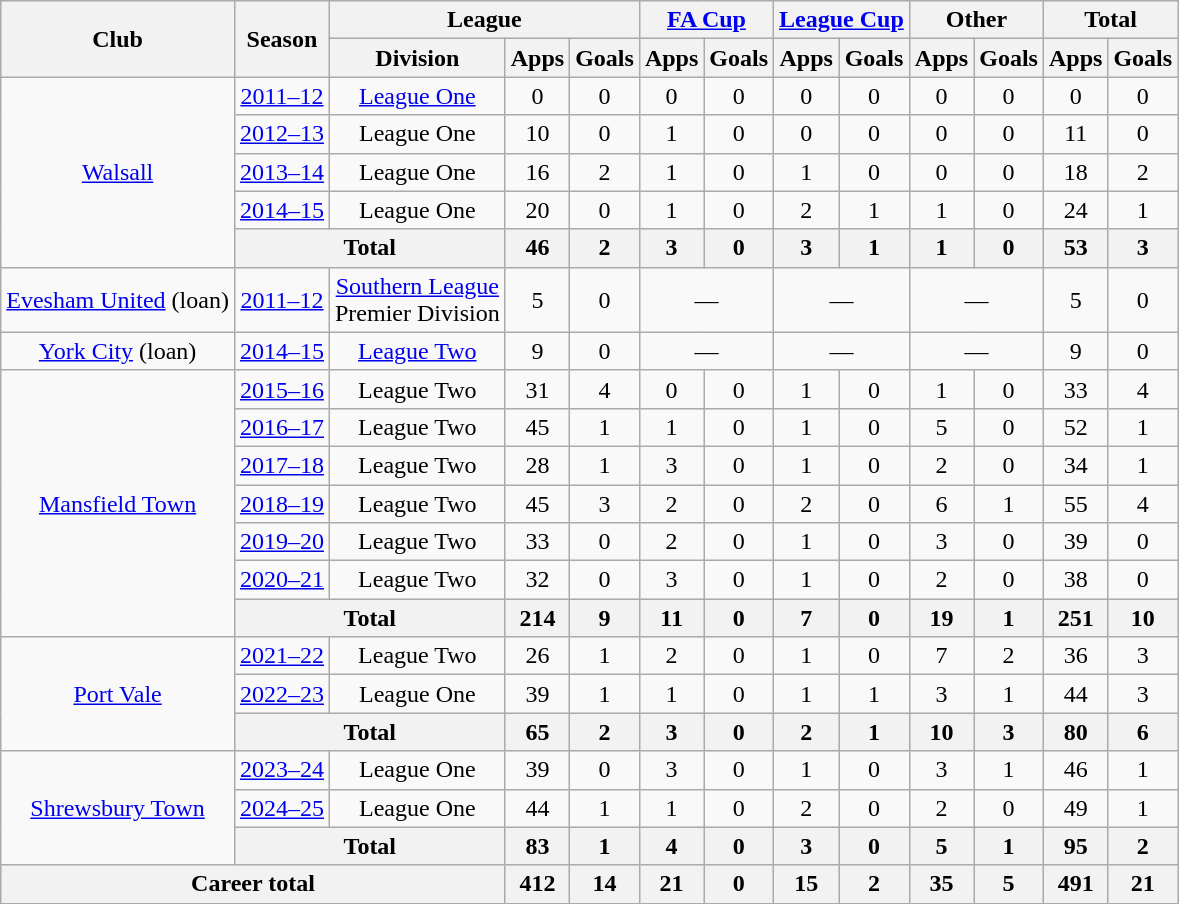<table class=wikitable style="text-align:center">
<tr>
<th rowspan=2>Club</th>
<th rowspan=2>Season</th>
<th colspan=3>League</th>
<th colspan=2><a href='#'>FA Cup</a></th>
<th colspan=2><a href='#'>League Cup</a></th>
<th colspan=2>Other</th>
<th colspan=2>Total</th>
</tr>
<tr>
<th>Division</th>
<th>Apps</th>
<th>Goals</th>
<th>Apps</th>
<th>Goals</th>
<th>Apps</th>
<th>Goals</th>
<th>Apps</th>
<th>Goals</th>
<th>Apps</th>
<th>Goals</th>
</tr>
<tr>
<td rowspan=5><a href='#'>Walsall</a></td>
<td><a href='#'>2011–12</a></td>
<td><a href='#'>League One</a></td>
<td>0</td>
<td>0</td>
<td>0</td>
<td>0</td>
<td>0</td>
<td>0</td>
<td>0</td>
<td>0</td>
<td>0</td>
<td>0</td>
</tr>
<tr>
<td><a href='#'>2012–13</a></td>
<td>League One</td>
<td>10</td>
<td>0</td>
<td>1</td>
<td>0</td>
<td>0</td>
<td>0</td>
<td>0</td>
<td>0</td>
<td>11</td>
<td>0</td>
</tr>
<tr>
<td><a href='#'>2013–14</a></td>
<td>League One</td>
<td>16</td>
<td>2</td>
<td>1</td>
<td>0</td>
<td>1</td>
<td>0</td>
<td>0</td>
<td>0</td>
<td>18</td>
<td>2</td>
</tr>
<tr>
<td><a href='#'>2014–15</a></td>
<td>League One</td>
<td>20</td>
<td>0</td>
<td>1</td>
<td>0</td>
<td>2</td>
<td>1</td>
<td>1</td>
<td>0</td>
<td>24</td>
<td>1</td>
</tr>
<tr>
<th colspan=2>Total</th>
<th>46</th>
<th>2</th>
<th>3</th>
<th>0</th>
<th>3</th>
<th>1</th>
<th>1</th>
<th>0</th>
<th>53</th>
<th>3</th>
</tr>
<tr>
<td><a href='#'>Evesham United</a> (loan)</td>
<td><a href='#'>2011–12</a></td>
<td><a href='#'>Southern League</a><br>Premier Division</td>
<td>5</td>
<td>0</td>
<td colspan=2>—</td>
<td colspan=2>—</td>
<td colspan=2>—</td>
<td>5</td>
<td>0</td>
</tr>
<tr>
<td><a href='#'>York City</a> (loan)</td>
<td><a href='#'>2014–15</a></td>
<td><a href='#'>League Two</a></td>
<td>9</td>
<td>0</td>
<td colspan=2>—</td>
<td colspan=2>—</td>
<td colspan=2>—</td>
<td>9</td>
<td>0</td>
</tr>
<tr>
<td rowspan=7><a href='#'>Mansfield Town</a></td>
<td><a href='#'>2015–16</a></td>
<td>League Two</td>
<td>31</td>
<td>4</td>
<td>0</td>
<td>0</td>
<td>1</td>
<td>0</td>
<td>1</td>
<td>0</td>
<td>33</td>
<td>4</td>
</tr>
<tr>
<td><a href='#'>2016–17</a></td>
<td>League Two</td>
<td>45</td>
<td>1</td>
<td>1</td>
<td>0</td>
<td>1</td>
<td>0</td>
<td>5</td>
<td>0</td>
<td>52</td>
<td>1</td>
</tr>
<tr>
<td><a href='#'>2017–18</a></td>
<td>League Two</td>
<td>28</td>
<td>1</td>
<td>3</td>
<td>0</td>
<td>1</td>
<td>0</td>
<td>2</td>
<td>0</td>
<td>34</td>
<td>1</td>
</tr>
<tr>
<td><a href='#'>2018–19</a></td>
<td>League Two</td>
<td>45</td>
<td>3</td>
<td>2</td>
<td>0</td>
<td>2</td>
<td>0</td>
<td>6</td>
<td>1</td>
<td>55</td>
<td>4</td>
</tr>
<tr>
<td><a href='#'>2019–20</a></td>
<td>League Two</td>
<td>33</td>
<td>0</td>
<td>2</td>
<td>0</td>
<td>1</td>
<td>0</td>
<td>3</td>
<td>0</td>
<td>39</td>
<td>0</td>
</tr>
<tr>
<td><a href='#'>2020–21</a></td>
<td>League Two</td>
<td>32</td>
<td>0</td>
<td>3</td>
<td>0</td>
<td>1</td>
<td>0</td>
<td>2</td>
<td>0</td>
<td>38</td>
<td>0</td>
</tr>
<tr>
<th colspan=2>Total</th>
<th>214</th>
<th>9</th>
<th>11</th>
<th>0</th>
<th>7</th>
<th>0</th>
<th>19</th>
<th>1</th>
<th>251</th>
<th>10</th>
</tr>
<tr>
<td rowspan=3><a href='#'>Port Vale</a></td>
<td><a href='#'>2021–22</a></td>
<td>League Two</td>
<td>26</td>
<td>1</td>
<td>2</td>
<td>0</td>
<td>1</td>
<td>0</td>
<td>7</td>
<td>2</td>
<td>36</td>
<td>3</td>
</tr>
<tr>
<td><a href='#'>2022–23</a></td>
<td>League One</td>
<td>39</td>
<td>1</td>
<td>1</td>
<td>0</td>
<td>1</td>
<td>1</td>
<td>3</td>
<td>1</td>
<td>44</td>
<td>3</td>
</tr>
<tr>
<th colspan=2>Total</th>
<th>65</th>
<th>2</th>
<th>3</th>
<th>0</th>
<th>2</th>
<th>1</th>
<th>10</th>
<th>3</th>
<th>80</th>
<th>6</th>
</tr>
<tr>
<td rowspan=3><a href='#'>Shrewsbury Town</a></td>
<td><a href='#'>2023–24</a></td>
<td>League One</td>
<td>39</td>
<td>0</td>
<td>3</td>
<td>0</td>
<td>1</td>
<td>0</td>
<td>3</td>
<td>1</td>
<td>46</td>
<td>1</td>
</tr>
<tr>
<td><a href='#'>2024–25</a></td>
<td>League One</td>
<td>44</td>
<td>1</td>
<td>1</td>
<td>0</td>
<td>2</td>
<td>0</td>
<td>2</td>
<td>0</td>
<td>49</td>
<td>1</td>
</tr>
<tr>
<th colspan="2">Total</th>
<th>83</th>
<th>1</th>
<th>4</th>
<th>0</th>
<th>3</th>
<th>0</th>
<th>5</th>
<th>1</th>
<th>95</th>
<th>2</th>
</tr>
<tr>
<th colspan=3>Career total</th>
<th>412</th>
<th>14</th>
<th>21</th>
<th>0</th>
<th>15</th>
<th>2</th>
<th>35</th>
<th>5</th>
<th>491</th>
<th>21</th>
</tr>
</table>
